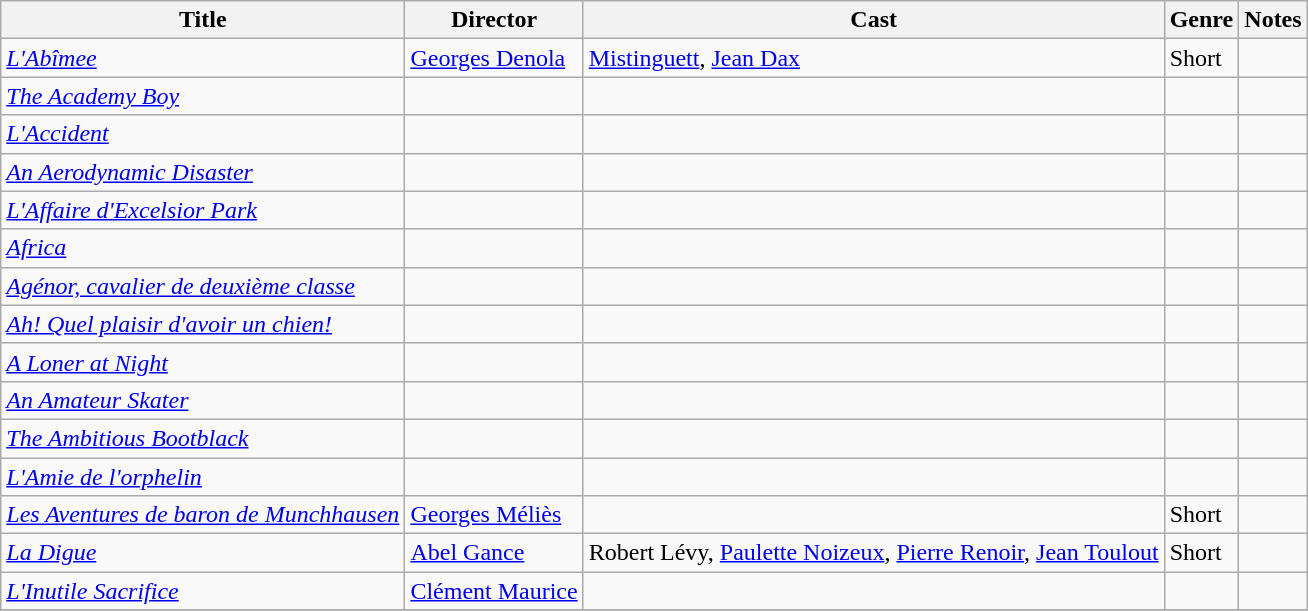<table class="wikitable">
<tr>
<th>Title</th>
<th>Director</th>
<th>Cast</th>
<th>Genre</th>
<th>Notes</th>
</tr>
<tr>
<td><em><a href='#'>L'Abîmee</a></em></td>
<td><a href='#'>Georges Denola</a></td>
<td><a href='#'>Mistinguett</a>, <a href='#'>Jean Dax</a></td>
<td>Short</td>
<td></td>
</tr>
<tr>
<td><em><a href='#'>The Academy Boy</a></em></td>
<td></td>
<td></td>
<td></td>
<td></td>
</tr>
<tr>
<td><em><a href='#'>L'Accident</a></em></td>
<td></td>
<td></td>
<td></td>
<td></td>
</tr>
<tr>
<td><em><a href='#'>An Aerodynamic Disaster</a></em></td>
<td></td>
<td></td>
<td></td>
<td></td>
</tr>
<tr>
<td><em><a href='#'>L'Affaire d'Excelsior Park</a></em></td>
<td></td>
<td></td>
<td></td>
<td></td>
</tr>
<tr>
<td><em><a href='#'>Africa</a></em></td>
<td></td>
<td></td>
<td></td>
<td></td>
</tr>
<tr>
<td><em><a href='#'>Agénor, cavalier de deuxième classe</a></em></td>
<td></td>
<td></td>
<td></td>
<td></td>
</tr>
<tr>
<td><em><a href='#'>Ah! Quel plaisir d'avoir un chien!</a></em></td>
<td></td>
<td></td>
<td></td>
<td></td>
</tr>
<tr>
<td><em><a href='#'>A Loner at Night</a></em></td>
<td></td>
<td></td>
<td></td>
<td></td>
</tr>
<tr>
<td><em><a href='#'>An Amateur Skater</a></em></td>
<td></td>
<td></td>
<td></td>
<td></td>
</tr>
<tr>
<td><em><a href='#'>The Ambitious Bootblack</a></em></td>
<td></td>
<td></td>
<td></td>
<td></td>
</tr>
<tr>
<td><em><a href='#'>L'Amie de l'orphelin</a></em></td>
<td></td>
<td></td>
<td></td>
<td></td>
</tr>
<tr>
<td><em><a href='#'>Les Aventures de baron de Munchhausen</a></em></td>
<td><a href='#'>Georges Méliès</a></td>
<td></td>
<td>Short</td>
<td></td>
</tr>
<tr>
<td><em><a href='#'>La Digue</a></em></td>
<td><a href='#'>Abel Gance</a></td>
<td>Robert Lévy, <a href='#'>Paulette Noizeux</a>, <a href='#'>Pierre Renoir</a>, <a href='#'>Jean Toulout</a></td>
<td>Short</td>
<td></td>
</tr>
<tr>
<td><em><a href='#'>L'Inutile Sacrifice</a></em></td>
<td><a href='#'>Clément Maurice</a></td>
<td></td>
<td></td>
<td></td>
</tr>
<tr>
</tr>
</table>
